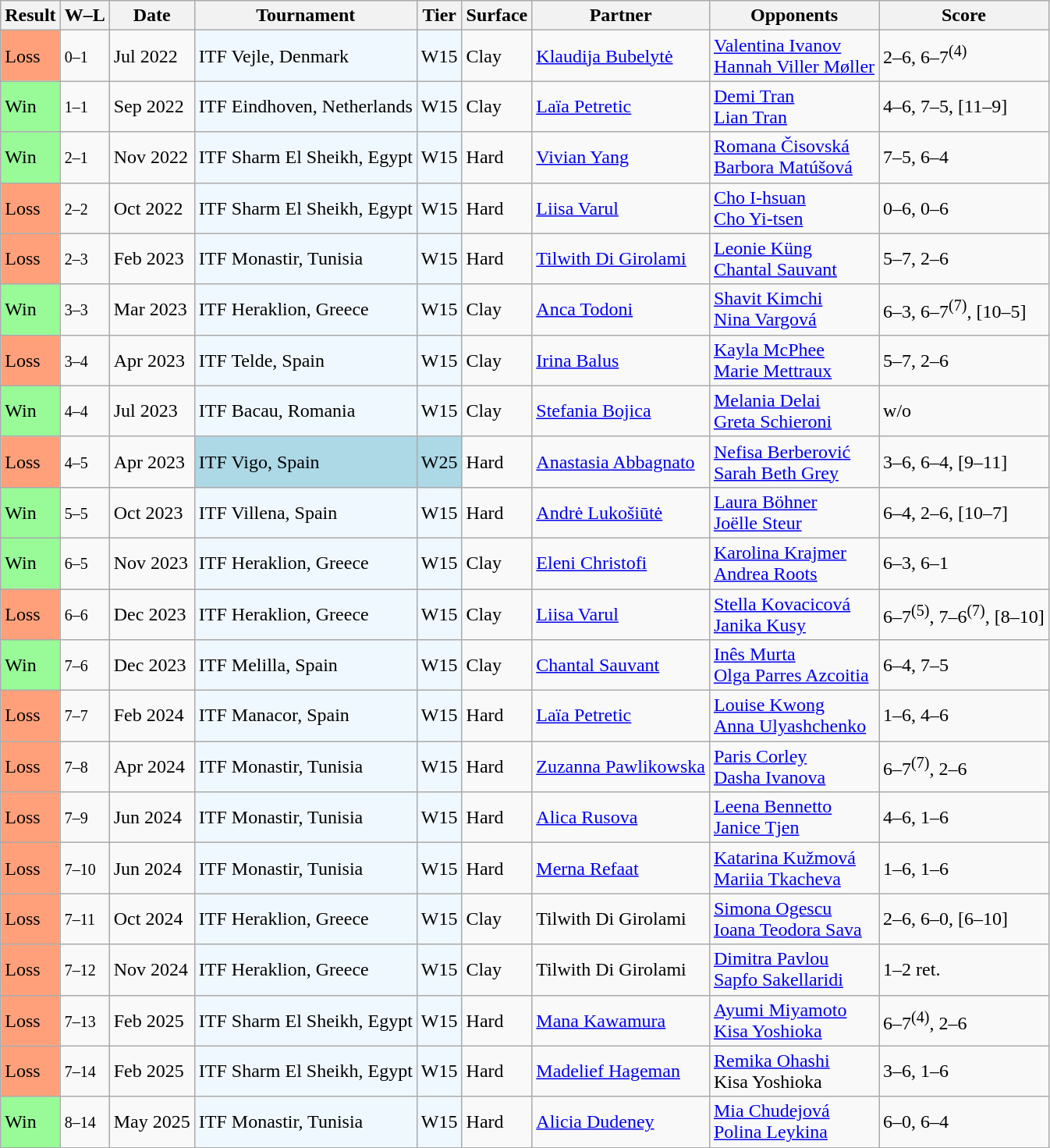<table class="sortable wikitable">
<tr>
<th>Result</th>
<th class="unsortable">W–L</th>
<th>Date</th>
<th>Tournament</th>
<th>Tier</th>
<th>Surface</th>
<th>Partner</th>
<th>Opponents</th>
<th class="unsortable">Score</th>
</tr>
<tr>
<td style="background:#ffa07a">Loss</td>
<td><small>0–1</small></td>
<td>Jul 2022</td>
<td style="background:#f0f8ff;">ITF Vejle, Denmark</td>
<td style="background:#f0f8ff;">W15</td>
<td>Clay</td>
<td> <a href='#'>Klaudija Bubelytė</a></td>
<td> <a href='#'>Valentina Ivanov</a> <br>  <a href='#'>Hannah Viller Møller</a></td>
<td>2–6, 6–7<sup>(4)</sup></td>
</tr>
<tr>
<td style="background:#98fb98;">Win</td>
<td><small>1–1</small></td>
<td>Sep 2022</td>
<td style="background:#f0f8ff;">ITF Eindhoven, Netherlands</td>
<td style="background:#f0f8ff;">W15</td>
<td>Clay</td>
<td> <a href='#'>Laïa Petretic</a></td>
<td> <a href='#'>Demi Tran</a> <br>  <a href='#'>Lian Tran</a></td>
<td>4–6, 7–5, [11–9]</td>
</tr>
<tr>
<td style="background:#98fb98;">Win</td>
<td><small>2–1</small></td>
<td>Nov 2022</td>
<td style="background:#f0f8ff;">ITF Sharm El Sheikh, Egypt</td>
<td style="background:#f0f8ff;">W15</td>
<td>Hard</td>
<td> <a href='#'>Vivian Yang</a></td>
<td> <a href='#'>Romana Čisovská</a> <br>  <a href='#'>Barbora Matúšová</a></td>
<td>7–5, 6–4</td>
</tr>
<tr>
<td style="background:#ffa07a">Loss</td>
<td><small>2–2</small></td>
<td>Oct 2022</td>
<td style="background:#f0f8ff;">ITF Sharm El Sheikh, Egypt</td>
<td style="background:#f0f8ff;">W15</td>
<td>Hard</td>
<td> <a href='#'>Liisa Varul</a></td>
<td> <a href='#'>Cho I-hsuan</a> <br>  <a href='#'>Cho Yi-tsen</a></td>
<td>0–6, 0–6</td>
</tr>
<tr>
<td style="background:#ffa07a">Loss</td>
<td><small>2–3</small></td>
<td>Feb 2023</td>
<td style="background:#f0f8ff;">ITF Monastir, Tunisia</td>
<td style="background:#f0f8ff;">W15</td>
<td>Hard</td>
<td> <a href='#'>Tilwith Di Girolami</a></td>
<td> <a href='#'>Leonie Küng</a> <br>  <a href='#'>Chantal Sauvant</a></td>
<td>5–7, 2–6</td>
</tr>
<tr>
<td style="background:#98fb98;">Win</td>
<td><small>3–3</small></td>
<td>Mar 2023</td>
<td style="background:#f0f8ff;">ITF Heraklion, Greece</td>
<td style="background:#f0f8ff;">W15</td>
<td>Clay</td>
<td> <a href='#'>Anca Todoni</a></td>
<td> <a href='#'>Shavit Kimchi</a> <br>  <a href='#'>Nina Vargová</a></td>
<td>6–3, 6–7<sup>(7)</sup>, [10–5]</td>
</tr>
<tr>
<td style="background:#ffa07a">Loss</td>
<td><small>3–4</small></td>
<td>Apr 2023</td>
<td style="background:#f0f8ff;">ITF Telde, Spain</td>
<td style="background:#f0f8ff;">W15</td>
<td>Clay</td>
<td> <a href='#'>Irina Balus</a></td>
<td> <a href='#'>Kayla McPhee</a> <br>  <a href='#'>Marie Mettraux</a></td>
<td>5–7, 2–6</td>
</tr>
<tr>
<td style="background:#98fb98;">Win</td>
<td><small>4–4</small></td>
<td>Jul 2023</td>
<td style="background:#f0f8ff;">ITF Bacau, Romania</td>
<td style="background:#f0f8ff;">W15</td>
<td>Clay</td>
<td> <a href='#'>Stefania Bojica</a></td>
<td> <a href='#'>Melania Delai</a> <br>  <a href='#'>Greta Schieroni</a></td>
<td>w/o</td>
</tr>
<tr>
<td style="background:#ffa07a">Loss</td>
<td><small>4–5</small></td>
<td>Apr 2023</td>
<td style="background:lightblue;">ITF Vigo, Spain</td>
<td style="background:lightblue;">W25</td>
<td>Hard</td>
<td> <a href='#'>Anastasia Abbagnato</a></td>
<td> <a href='#'>Nefisa Berberović</a> <br>  <a href='#'>Sarah Beth Grey</a></td>
<td>3–6, 6–4, [9–11]</td>
</tr>
<tr>
<td style="background:#98fb98;">Win</td>
<td><small>5–5</small></td>
<td>Oct 2023</td>
<td style="background:#f0f8ff;">ITF Villena, Spain</td>
<td style="background:#f0f8ff;">W15</td>
<td>Hard</td>
<td> <a href='#'>Andrė Lukošiūtė</a></td>
<td> <a href='#'>Laura Böhner</a> <br>  <a href='#'>Joëlle Steur</a></td>
<td>6–4, 2–6, [10–7]</td>
</tr>
<tr>
<td style="background:#98fb98;">Win</td>
<td><small>6–5</small></td>
<td>Nov 2023</td>
<td style="background:#f0f8ff;">ITF Heraklion, Greece</td>
<td style="background:#f0f8ff;">W15</td>
<td>Clay</td>
<td> <a href='#'>Eleni Christofi</a></td>
<td> <a href='#'>Karolina Krajmer</a> <br>  <a href='#'>Andrea Roots</a></td>
<td>6–3, 6–1</td>
</tr>
<tr>
<td style="background:#ffa07a">Loss</td>
<td><small>6–6</small></td>
<td>Dec 2023</td>
<td style="background:#f0f8ff;">ITF Heraklion, Greece</td>
<td style="background:#f0f8ff;">W15</td>
<td>Clay</td>
<td> <a href='#'>Liisa Varul</a></td>
<td> <a href='#'>Stella Kovacicová</a> <br>  <a href='#'>Janika Kusy</a></td>
<td>6–7<sup>(5)</sup>, 7–6<sup>(7)</sup>, [8–10]</td>
</tr>
<tr>
<td style="background:#98fb98;">Win</td>
<td><small>7–6</small></td>
<td>Dec 2023</td>
<td style="background:#f0f8ff;">ITF Melilla, Spain</td>
<td style="background:#f0f8ff;">W15</td>
<td>Clay</td>
<td> <a href='#'>Chantal Sauvant</a></td>
<td> <a href='#'>Inês Murta</a> <br>  <a href='#'>Olga Parres Azcoitia</a></td>
<td>6–4, 7–5</td>
</tr>
<tr>
<td style="background:#ffa07a">Loss</td>
<td><small>7–7</small></td>
<td>Feb 2024</td>
<td style="background:#f0f8ff;">ITF Manacor, Spain</td>
<td style="background:#f0f8ff;">W15</td>
<td>Hard</td>
<td> <a href='#'>Laïa Petretic</a></td>
<td> <a href='#'>Louise Kwong</a> <br>  <a href='#'>Anna Ulyashchenko</a></td>
<td>1–6, 4–6</td>
</tr>
<tr>
<td style="background:#ffa07a">Loss</td>
<td><small>7–8</small></td>
<td>Apr 2024</td>
<td style="background:#f0f8ff;">ITF Monastir, Tunisia</td>
<td style="background:#f0f8ff;">W15</td>
<td>Hard</td>
<td> <a href='#'>Zuzanna Pawlikowska</a></td>
<td> <a href='#'>Paris Corley</a> <br>  <a href='#'>Dasha Ivanova</a></td>
<td>6–7<sup>(7)</sup>, 2–6</td>
</tr>
<tr>
<td style="background:#ffa07a">Loss</td>
<td><small>7–9</small></td>
<td>Jun 2024</td>
<td style="background:#f0f8ff;">ITF Monastir, Tunisia</td>
<td style="background:#f0f8ff;">W15</td>
<td>Hard</td>
<td> <a href='#'>Alica Rusova</a></td>
<td> <a href='#'>Leena Bennetto</a> <br>  <a href='#'>Janice Tjen</a></td>
<td>4–6, 1–6</td>
</tr>
<tr>
<td style="background:#ffa07a">Loss</td>
<td><small>7–10</small></td>
<td>Jun 2024</td>
<td style="background:#f0f8ff;">ITF Monastir, Tunisia</td>
<td style="background:#f0f8ff;">W15</td>
<td>Hard</td>
<td> <a href='#'>Merna Refaat</a></td>
<td> <a href='#'>Katarina Kužmová</a> <br>  <a href='#'>Mariia Tkacheva</a></td>
<td>1–6, 1–6</td>
</tr>
<tr>
<td style="background:#ffa07a">Loss</td>
<td><small>7–11</small></td>
<td>Oct 2024</td>
<td style="background:#f0f8ff;">ITF Heraklion, Greece</td>
<td style="background:#f0f8ff;">W15</td>
<td>Clay</td>
<td> Tilwith Di Girolami</td>
<td> <a href='#'>Simona Ogescu</a> <br>  <a href='#'>Ioana Teodora Sava</a></td>
<td>2–6, 6–0, [6–10]</td>
</tr>
<tr>
<td style="background:#ffa07a">Loss</td>
<td><small>7–12</small></td>
<td>Nov 2024</td>
<td style="background:#f0f8ff;">ITF Heraklion, Greece</td>
<td style="background:#f0f8ff;">W15</td>
<td>Clay</td>
<td> Tilwith Di Girolami</td>
<td> <a href='#'>Dimitra Pavlou</a> <br>  <a href='#'>Sapfo Sakellaridi</a></td>
<td>1–2 ret.</td>
</tr>
<tr>
<td style="background:#ffa07a">Loss</td>
<td><small>7–13</small></td>
<td>Feb 2025</td>
<td style="background:#f0f8ff;">ITF Sharm El Sheikh, Egypt</td>
<td style="background:#f0f8ff;">W15</td>
<td>Hard</td>
<td> <a href='#'>Mana Kawamura</a></td>
<td> <a href='#'>Ayumi Miyamoto</a> <br>  <a href='#'>Kisa Yoshioka</a></td>
<td>6–7<sup>(4)</sup>, 2–6</td>
</tr>
<tr>
<td style="background:#ffa07a">Loss</td>
<td><small>7–14</small></td>
<td>Feb 2025</td>
<td style="background:#f0f8ff;">ITF Sharm El Sheikh, Egypt</td>
<td style="background:#f0f8ff;">W15</td>
<td>Hard</td>
<td> <a href='#'>Madelief Hageman</a></td>
<td> <a href='#'>Remika Ohashi</a> <br>  Kisa Yoshioka</td>
<td>3–6, 1–6</td>
</tr>
<tr>
<td style="background:#98fb98;">Win</td>
<td><small>8–14</small></td>
<td>May 2025</td>
<td style="background:#f0f8ff;">ITF Monastir, Tunisia</td>
<td style="background:#f0f8ff;">W15</td>
<td>Hard</td>
<td> <a href='#'>Alicia Dudeney</a></td>
<td> <a href='#'>Mia Chudejová</a> <br>  <a href='#'>Polina Leykina</a></td>
<td>6–0, 6–4</td>
</tr>
</table>
